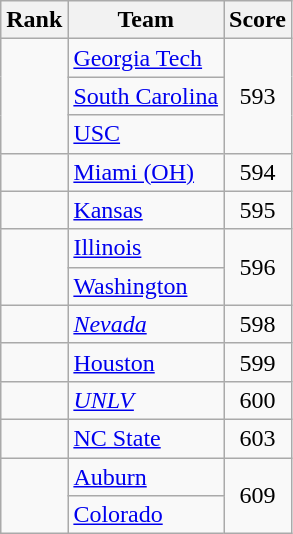<table class="wikitable sortable" style="text-align:center">
<tr>
<th dat-sort-type=number>Rank</th>
<th>Team</th>
<th>Score</th>
</tr>
<tr>
<td rowspan=3></td>
<td align=left><a href='#'>Georgia Tech</a></td>
<td rowspan=3>593</td>
</tr>
<tr>
<td align=left><a href='#'>South Carolina</a></td>
</tr>
<tr>
<td align=left><a href='#'>USC</a></td>
</tr>
<tr>
<td></td>
<td align=left><a href='#'>Miami (OH)</a></td>
<td>594</td>
</tr>
<tr>
<td></td>
<td align=left><a href='#'>Kansas</a></td>
<td>595</td>
</tr>
<tr>
<td rowspan=2></td>
<td align=left><a href='#'>Illinois</a></td>
<td rowspan=2>596</td>
</tr>
<tr>
<td align=left><a href='#'>Washington</a></td>
</tr>
<tr>
<td></td>
<td align=left><em><a href='#'>Nevada</a></em></td>
<td>598</td>
</tr>
<tr>
<td></td>
<td align=left><a href='#'>Houston</a></td>
<td>599</td>
</tr>
<tr>
<td></td>
<td align=left><em><a href='#'>UNLV</a></em></td>
<td>600</td>
</tr>
<tr>
<td></td>
<td align=left><a href='#'>NC State</a></td>
<td>603</td>
</tr>
<tr>
<td rowspan=2></td>
<td align=left><a href='#'>Auburn</a></td>
<td rowspan=2>609</td>
</tr>
<tr>
<td align=left><a href='#'>Colorado</a></td>
</tr>
</table>
